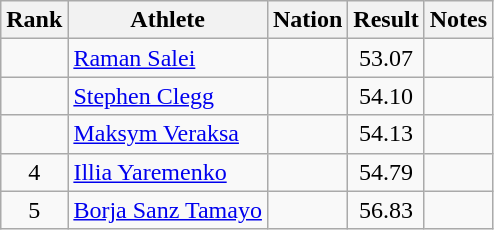<table class="wikitable sortable" style="text-align:center">
<tr>
<th>Rank</th>
<th>Athlete</th>
<th>Nation</th>
<th>Result</th>
<th>Notes</th>
</tr>
<tr>
<td></td>
<td align=left><a href='#'>Raman Salei</a></td>
<td align=left></td>
<td>53.07</td>
<td></td>
</tr>
<tr>
<td></td>
<td align=left><a href='#'>Stephen Clegg</a></td>
<td align=left></td>
<td>54.10</td>
<td></td>
</tr>
<tr>
<td></td>
<td align=left><a href='#'>Maksym Veraksa</a></td>
<td align=left></td>
<td>54.13</td>
<td></td>
</tr>
<tr>
<td>4</td>
<td align=left><a href='#'>Illia Yaremenko</a></td>
<td align=left></td>
<td>54.79</td>
<td></td>
</tr>
<tr>
<td>5</td>
<td align=left><a href='#'>Borja Sanz Tamayo</a></td>
<td align=left></td>
<td>56.83</td>
<td></td>
</tr>
</table>
